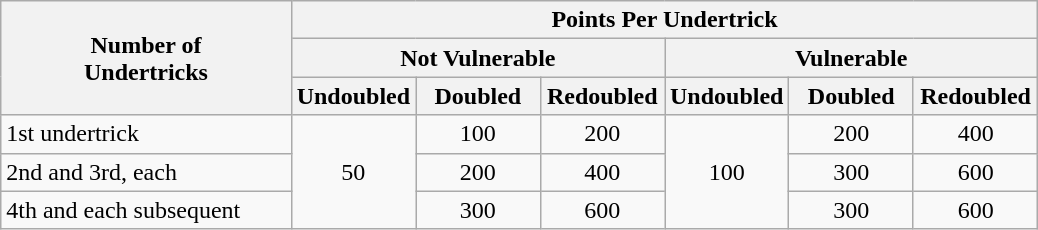<table class="wikitable">
<tr>
<th rowspan="3" width=28%>Number of<br>Undertricks</th>
<th colspan="6">Points Per Undertrick</th>
</tr>
<tr>
<th colspan="3">Not Vulnerable</th>
<th colspan="3">Vulnerable</th>
</tr>
<tr>
<th width=12%>Undoubled</th>
<th width=12%>Doubled</th>
<th width=12%>Redoubled</th>
<th width=12%>Undoubled</th>
<th width=12%>Doubled</th>
<th width=12%>Redoubled</th>
</tr>
<tr>
<td>1st undertrick</td>
<td rowspan="3" align=center>50</td>
<td align=center>100</td>
<td align=center>200</td>
<td rowspan="3" align=center>100</td>
<td align=center>200</td>
<td align=center>400</td>
</tr>
<tr>
<td>2nd and 3rd, each</td>
<td align=center>200</td>
<td align=center>400</td>
<td align=center>300</td>
<td align=center>600</td>
</tr>
<tr>
<td>4th and each subsequent</td>
<td align=center>300</td>
<td align=center>600</td>
<td align=center>300</td>
<td align=center>600</td>
</tr>
</table>
